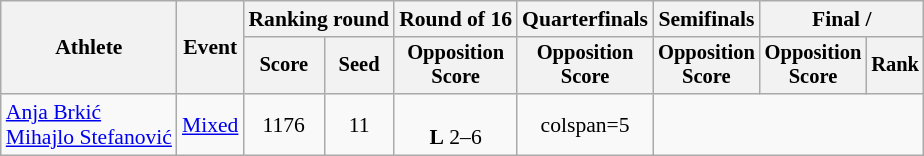<table class="wikitable" style="font-size:90%">
<tr>
<th rowspan=2>Athlete</th>
<th rowspan=2>Event</th>
<th colspan=2>Ranking round</th>
<th>Round of 16</th>
<th>Quarterfinals</th>
<th>Semifinals</th>
<th colspan=2>Final / </th>
</tr>
<tr style="font-size:95%">
<th>Score</th>
<th>Seed</th>
<th>Opposition<br>Score</th>
<th>Opposition<br>Score</th>
<th>Opposition<br>Score</th>
<th>Opposition<br>Score</th>
<th>Rank</th>
</tr>
<tr align=center>
<td align=left><a href='#'>Anja Brkić</a><br><a href='#'>Mihajlo Stefanović</a></td>
<td align=left><a href='#'>Mixed</a></td>
<td>1176</td>
<td>11</td>
<td><br><strong>L</strong> 2–6</td>
<td>colspan=5 </td>
</tr>
</table>
